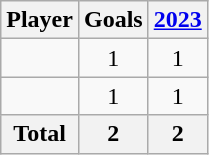<table class="wikitable sortable" style="text-align:center;">
<tr>
<th>Player</th>
<th>Goals</th>
<th><a href='#'>2023</a></th>
</tr>
<tr>
<td></td>
<td>1</td>
<td>1</td>
</tr>
<tr>
<td></td>
<td>1</td>
<td>1</td>
</tr>
<tr class="sortbottom">
<th>Total</th>
<th>2</th>
<th>2</th>
</tr>
</table>
